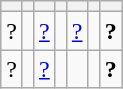<table class="wikitable" style="text-align:center;">
<tr>
<th></th>
<th></th>
<th></th>
<th></th>
<th></th>
<th></th>
<th></th>
</tr>
<tr>
<td>?</td>
<td></td>
<td><a href='#'>?</a></td>
<td></td>
<td><a href='#'>?</a></td>
<td></td>
<td><strong>?</strong></td>
</tr>
<tr>
<td>?</td>
<td></td>
<td><a href='#'>?</a></td>
<td></td>
<td></td>
<td></td>
<td><strong>?</strong></td>
</tr>
</table>
